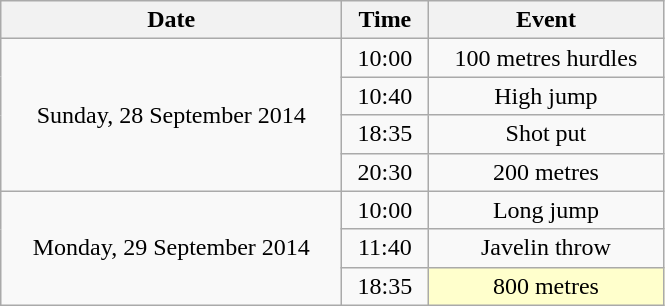<table class = "wikitable" style="text-align:center;">
<tr>
<th width=220>Date</th>
<th width=50>Time</th>
<th width=150>Event</th>
</tr>
<tr>
<td rowspan=4>Sunday, 28 September 2014</td>
<td>10:00</td>
<td>100 metres hurdles</td>
</tr>
<tr>
<td>10:40</td>
<td>High jump</td>
</tr>
<tr>
<td>18:35</td>
<td>Shot put</td>
</tr>
<tr>
<td>20:30</td>
<td>200 metres</td>
</tr>
<tr>
<td rowspan=3>Monday, 29 September 2014</td>
<td>10:00</td>
<td>Long jump</td>
</tr>
<tr>
<td>11:40</td>
<td>Javelin throw</td>
</tr>
<tr>
<td>18:35</td>
<td bgcolor=ffffcc>800 metres</td>
</tr>
</table>
